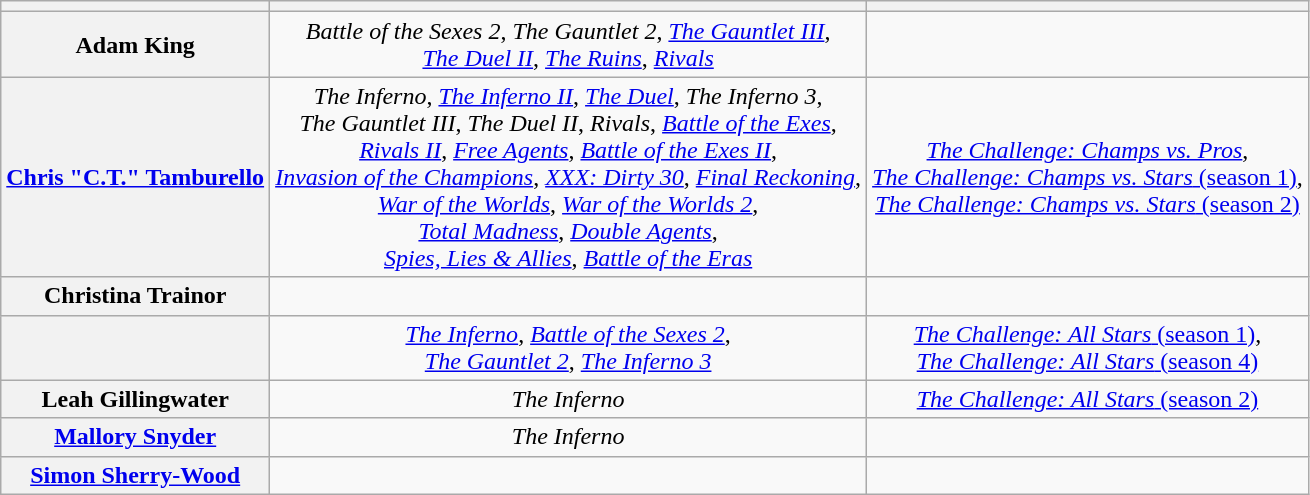<table class="wikitable sortable" style="text-align:center;">
<tr>
<th scope="col"></th>
<th scope="col"></th>
<th scope="col"></th>
</tr>
<tr>
<th scope="row">Adam King</th>
<td><em>Battle of the Sexes 2</em>, <em>The Gauntlet 2</em>, <em><a href='#'>The Gauntlet III</a></em>,<br><em><a href='#'>The Duel II</a></em>, <em><a href='#'>The Ruins</a></em>, <em><a href='#'>Rivals</a></em></td>
<td></td>
</tr>
<tr>
<th scope="row"><a href='#'>Chris "C.T." Tamburello</a></th>
<td><em>The Inferno</em>, <em><a href='#'>The Inferno II</a></em>, <em><a href='#'>The Duel</a></em>, <em>The Inferno 3</em>,<br><em>The Gauntlet III</em>, <em>The Duel II</em>, <em>Rivals</em>, <em><a href='#'>Battle of the Exes</a></em>,<br><em><a href='#'>Rivals II</a></em>, <em><a href='#'>Free Agents</a></em>, <em><a href='#'>Battle of the Exes II</a></em>,<br><em><a href='#'>Invasion of the Champions</a></em>, <em><a href='#'>XXX: Dirty 30</a></em>, <em><a href='#'>Final Reckoning</a></em>,<br><em><a href='#'>War of the Worlds</a></em>, <em><a href='#'>War of the Worlds 2</a></em>,<br><em><a href='#'>Total Madness</a></em>, <em><a href='#'>Double Agents</a></em>,<br><em><a href='#'>Spies, Lies & Allies</a></em>, <em><a href='#'>Battle of the Eras</a></em></td>
<td><em><a href='#'>The Challenge: Champs vs. Pros</a></em>,<br><a href='#'><em>The Challenge: Champs vs. Stars</em> (season 1)</a>,<br><a href='#'><em>The Challenge: Champs vs. Stars</em> (season 2)</a></td>
</tr>
<tr>
<th scope="row">Christina Trainor</th>
<td></td>
<td></td>
</tr>
<tr>
<th scope="row"></th>
<td><em><a href='#'>The Inferno</a></em>, <em><a href='#'>Battle of the Sexes 2</a></em>,<br><em><a href='#'>The Gauntlet 2</a></em>, <em><a href='#'>The Inferno 3</a></em></td>
<td><a href='#'><em>The Challenge: All Stars</em> (season 1)</a>,<br><a href='#'><em>The Challenge: All Stars</em> (season 4)</a></td>
</tr>
<tr>
<th scope="row">Leah Gillingwater</th>
<td><em>The Inferno</em></td>
<td><a href='#'><em>The Challenge: All Stars</em> (season 2)</a></td>
</tr>
<tr>
<th scope="row"><a href='#'>Mallory Snyder</a></th>
<td><em>The Inferno</em></td>
<td></td>
</tr>
<tr>
<th scope="row"><a href='#'>Simon Sherry-Wood</a></th>
<td></td>
<td></td>
</tr>
</table>
